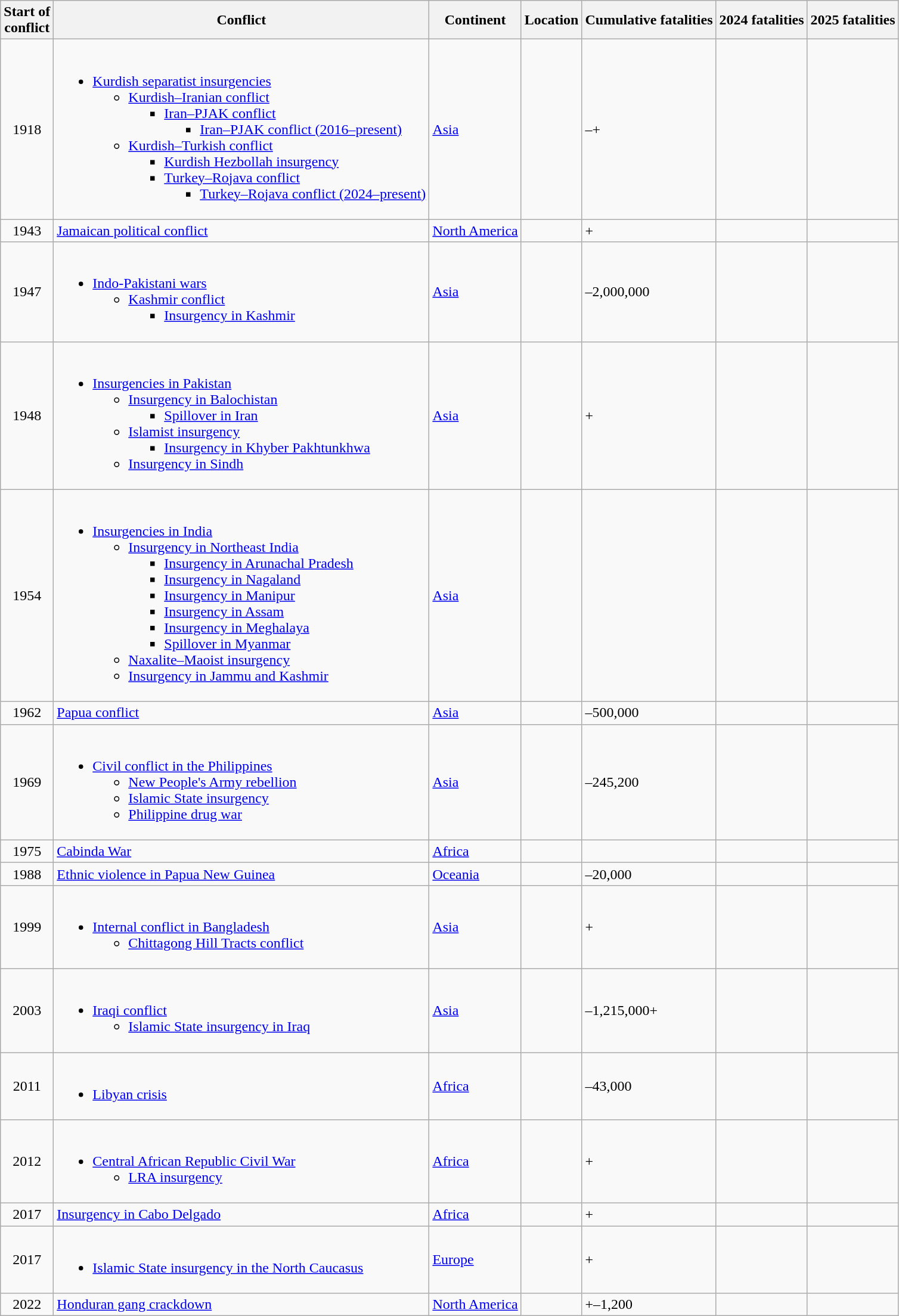<table class="wikitable sortable" id="conflicts100">
<tr>
<th>Start of<br>conflict</th>
<th>Conflict</th>
<th>Continent</th>
<th>Location</th>
<th data-sort-type="number">Cumulative fatalities</th>
<th data-sort-type="number">2024 fatalities</th>
<th data-sort-type="number">2025 fatalities</th>
</tr>
<tr>
<td style="text-align:center;">1918</td>
<td><br><ul><li><a href='#'>Kurdish separatist insurgencies</a><ul><li><a href='#'>Kurdish–Iranian conflict</a><ul><li><a href='#'>Iran–PJAK conflict</a><ul><li><a href='#'>Iran–PJAK conflict (2016–present)</a></li></ul></li></ul></li><li><a href='#'>Kurdish–Turkish conflict</a><ul><li><a href='#'>Kurdish Hezbollah insurgency</a></li><li><a href='#'>Turkey–Rojava conflict</a><ul><li><a href='#'>Turkey–Rojava conflict (2024–present)</a></li></ul></li></ul></li></ul></li></ul></td>
<td><a href='#'>Asia</a></td>
<td><br><br><br></td>
<td>–+</td>
<td></td>
<td></td>
</tr>
<tr>
<td style="text-align:center;">1943</td>
<td><a href='#'>Jamaican political conflict</a></td>
<td><a href='#'>North America</a></td>
<td></td>
<td>+</td>
<td></td>
<td></td>
</tr>
<tr>
<td style="text-align:center;">1947</td>
<td><br><ul><li><a href='#'>Indo-Pakistani wars</a><ul><li><a href='#'>Kashmir conflict</a><ul><li><a href='#'>Insurgency in Kashmir</a></li></ul></li></ul></li></ul></td>
<td><a href='#'>Asia</a></td>
<td><br></td>
<td>–2,000,000<br></td>
<td></td>
<td></td>
</tr>
<tr>
<td style="text-align:center;">1948</td>
<td><br><ul><li><a href='#'>Insurgencies in Pakistan</a><ul><li><a href='#'>Insurgency in Balochistan</a><ul><li><a href='#'>Spillover in Iran</a></li></ul></li><li><a href='#'>Islamist insurgency</a><ul><li><a href='#'>Insurgency in Khyber Pakhtunkhwa</a></li></ul></li><li><a href='#'>Insurgency in Sindh</a></li></ul></li></ul></td>
<td><a href='#'>Asia</a></td>
<td><br><br></td>
<td>+</td>
<td></td>
<td></td>
</tr>
<tr>
<td style="text-align:center;">1954</td>
<td><br><ul><li><a href='#'>Insurgencies in India</a><ul><li><a href='#'>Insurgency in Northeast India</a><ul><li><a href='#'>Insurgency in Arunachal Pradesh</a></li><li><a href='#'>Insurgency in Nagaland</a></li><li><a href='#'>Insurgency in Manipur</a></li><li><a href='#'>Insurgency in Assam</a></li><li><a href='#'>Insurgency in Meghalaya</a></li><li><a href='#'>Spillover in Myanmar</a></li></ul></li><li><a href='#'>Naxalite–Maoist insurgency</a></li><li><a href='#'>Insurgency in Jammu and Kashmir</a></li></ul></li></ul></td>
<td><a href='#'>Asia</a></td>
<td><br><br></td>
<td></td>
<td></td>
<td></td>
</tr>
<tr>
<td style="text-align:center;">1962</td>
<td><a href='#'>Papua conflict</a></td>
<td><a href='#'>Asia</a></td>
<td></td>
<td>–500,000</td>
<td></td>
<td></td>
</tr>
<tr>
<td style="text-align:center;">1969</td>
<td><br><ul><li><a href='#'>Civil conflict in the Philippines</a><ul><li><a href='#'>New People's Army rebellion</a></li><li><a href='#'>Islamic State insurgency</a></li><li><a href='#'>Philippine drug war</a></li></ul></li></ul></td>
<td><a href='#'>Asia</a></td>
<td></td>
<td>–245,200</td>
<td></td>
<td></td>
</tr>
<tr>
<td style="text-align:center;">1975</td>
<td><a href='#'>Cabinda War</a></td>
<td><a href='#'>Africa</a></td>
<td></td>
<td></td>
<td></td>
<td></td>
</tr>
<tr>
<td style="text-align:center;">1988</td>
<td><a href='#'>Ethnic violence in Papua New Guinea</a></td>
<td><a href='#'>Oceania</a></td>
<td></td>
<td>–20,000</td>
<td></td>
<td></td>
</tr>
<tr>
<td style="text-align:center;">1999</td>
<td><br><ul><li><a href='#'>Internal conflict in Bangladesh</a><ul><li><a href='#'>Chittagong Hill Tracts conflict</a></li></ul></li></ul></td>
<td><a href='#'>Asia</a></td>
<td></td>
<td>+</td>
<td></td>
<td></td>
</tr>
<tr>
<td style="text-align:center;">2003</td>
<td><br><ul><li><a href='#'>Iraqi conflict</a><ul><li><a href='#'>Islamic State insurgency in Iraq</a></li></ul></li></ul></td>
<td><a href='#'>Asia</a></td>
<td></td>
<td>–1,215,000+</td>
<td></td>
<td></td>
</tr>
<tr>
<td style="text-align:center;">2011</td>
<td><br><ul><li><a href='#'>Libyan crisis</a></li></ul></td>
<td><a href='#'>Africa</a></td>
<td></td>
<td>–43,000</td>
<td></td>
<td></td>
</tr>
<tr>
<td style="text-align:center;">2012</td>
<td><br><ul><li><a href='#'>Central African Republic Civil War</a><ul><li><a href='#'>LRA insurgency</a></li></ul></li></ul></td>
<td><a href='#'>Africa</a></td>
<td><br></td>
<td>+</td>
<td></td>
<td></td>
</tr>
<tr>
<td style="text-align:center;">2017</td>
<td><a href='#'>Insurgency in Cabo Delgado</a></td>
<td><a href='#'>Africa</a></td>
<td><br></td>
<td>+</td>
<td></td>
<td></td>
</tr>
<tr>
<td style="text-align:center;">2017</td>
<td><br><ul><li><a href='#'>Islamic State insurgency in the North Caucasus</a></li></ul></td>
<td><a href='#'>Europe</a></td>
<td><br></td>
<td>+</td>
<td></td>
<td></td>
</tr>
<tr>
<td style="text-align:center;">2022</td>
<td><a href='#'>Honduran gang crackdown</a></td>
<td><a href='#'>North America</a></td>
<td></td>
<td>+–1,200</td>
<td></td>
<td></td>
</tr>
</table>
